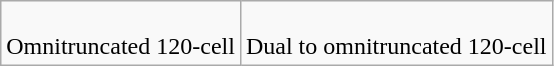<table class=wikitable>
<tr>
<td><br> Omnitruncated 120-cell</td>
<td><br>Dual to omnitruncated 120-cell</td>
</tr>
</table>
